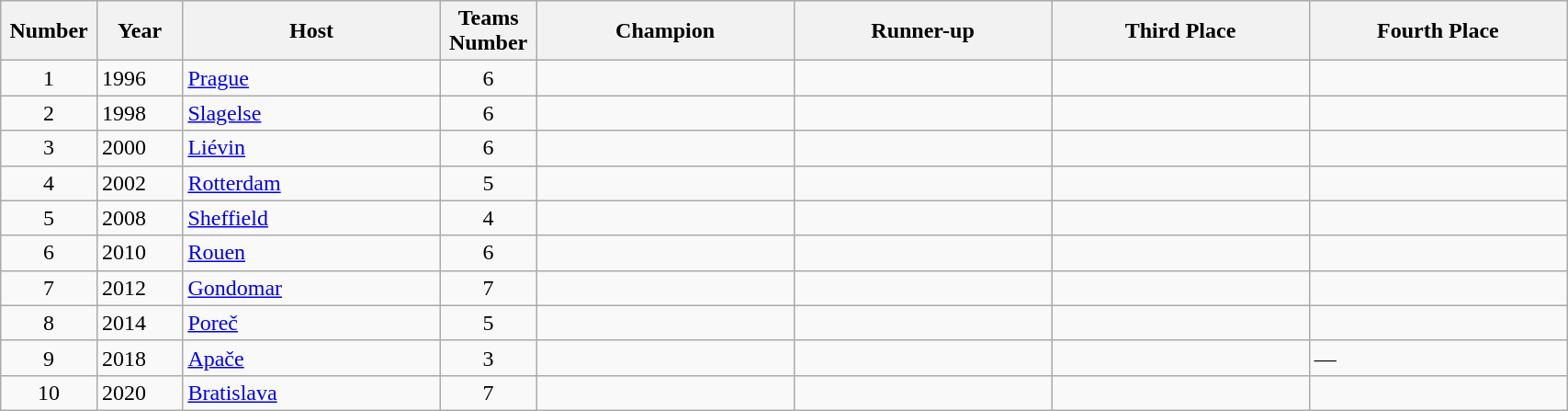<table class="wikitable" width=90%>
<tr>
<th width=5%>Number</th>
<th width=5%>Year</th>
<th width=15%>Host</th>
<th width=5%>Teams Number</th>
<th width=15%>Champion</th>
<th width=15%>Runner-up</th>
<th width=15%>Third Place</th>
<th width=15%>Fourth Place</th>
</tr>
<tr>
<td align=center>1</td>
<td>1996</td>
<td> <a href='#'>Prague</a></td>
<td align=center>6</td>
<td></td>
<td></td>
<td></td>
<td></td>
</tr>
<tr>
<td align=center>2</td>
<td>1998</td>
<td> <a href='#'>Slagelse</a></td>
<td align=center>6</td>
<td></td>
<td></td>
<td></td>
<td></td>
</tr>
<tr>
<td align=center>3</td>
<td>2000</td>
<td> <a href='#'>Liévin</a></td>
<td align=center>6</td>
<td></td>
<td></td>
<td></td>
<td></td>
</tr>
<tr>
<td align=center>4</td>
<td>2002</td>
<td> <a href='#'>Rotterdam</a></td>
<td align=center>5</td>
<td></td>
<td></td>
<td></td>
<td></td>
</tr>
<tr>
<td align=center>5</td>
<td>2008</td>
<td> <a href='#'>Sheffield</a></td>
<td align=center>4</td>
<td></td>
<td></td>
<td></td>
<td></td>
</tr>
<tr>
<td align=center>6</td>
<td>2010</td>
<td> <a href='#'>Rouen</a></td>
<td align=center>6</td>
<td></td>
<td></td>
<td></td>
<td></td>
</tr>
<tr>
<td align=center>7</td>
<td>2012</td>
<td> <a href='#'>Gondomar</a></td>
<td align=center>7</td>
<td></td>
<td></td>
<td></td>
<td></td>
</tr>
<tr>
<td align=center>8</td>
<td>2014</td>
<td> <a href='#'>Poreč</a></td>
<td align=center>5</td>
<td></td>
<td></td>
<td></td>
<td></td>
</tr>
<tr>
<td align=center>9</td>
<td>2018</td>
<td> <a href='#'>Apače</a></td>
<td align=center>3</td>
<td></td>
<td></td>
<td></td>
<td>—</td>
</tr>
<tr>
<td align=center>10</td>
<td>2020</td>
<td> <a href='#'>Bratislava</a></td>
<td align=center>7</td>
<td></td>
<td></td>
<td></td>
<td></td>
</tr>
</table>
